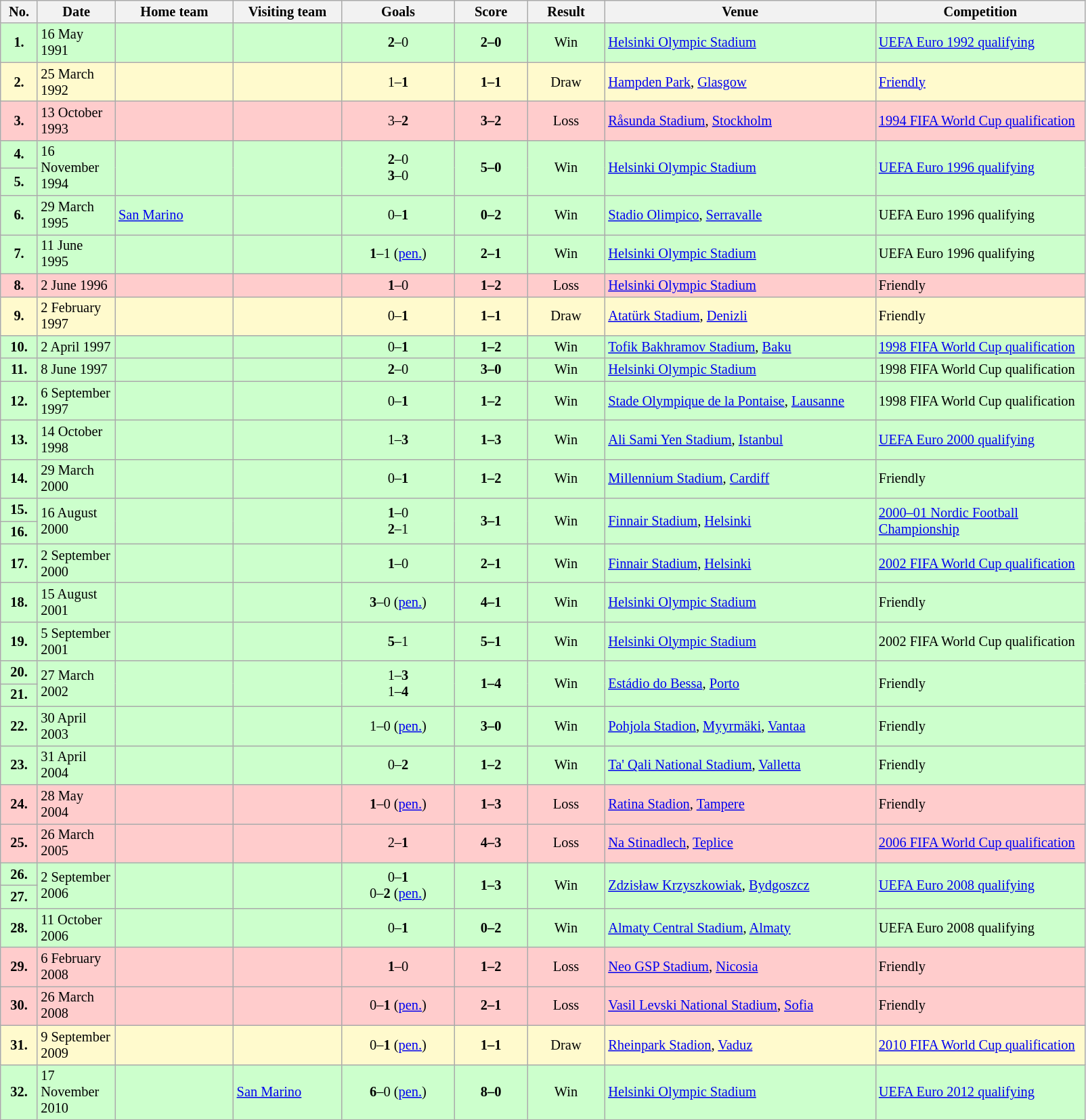<table class="wikitable" style=font-size:85%>
<tr>
<th width=30>No.</th>
<th width=70>Date</th>
<th width=110>Home team</th>
<th width=100>Visiting team</th>
<th width=105>Goals</th>
<th width=65>Score</th>
<th width=70>Result</th>
<th width=260>Venue</th>
<th width=200>Competition</th>
</tr>
<tr style="background-color:#CCFFCC">
<td align=center><strong> 1.</strong></td>
<td>16 May 1991</td>
<td></td>
<td></td>
<td align=center> <strong>2</strong>–0</td>
<td align=center><strong>2–0</strong></td>
<td align=center>Win</td>
<td><a href='#'>Helsinki Olympic Stadium</a></td>
<td><a href='#'>UEFA Euro 1992 qualifying</a></td>
</tr>
<tr style="background-color:#FFFACD">
<td align=center><strong> 2.</strong></td>
<td>25 March 1992</td>
<td></td>
<td></td>
<td align=center> 1–<strong>1</strong></td>
<td align=center><strong>1–1</strong></td>
<td align=center>Draw</td>
<td><a href='#'>Hampden Park</a>, <a href='#'>Glasgow</a></td>
<td><a href='#'>Friendly</a></td>
</tr>
<tr style="background-color:#FFCCCC">
<td align=center><strong> 3.</strong></td>
<td>13 October 1993</td>
<td></td>
<td></td>
<td align=center> 3–<strong>2</strong></td>
<td align=center><strong>3–2</strong></td>
<td align=center>Loss</td>
<td><a href='#'>Råsunda Stadium</a>, <a href='#'>Stockholm</a></td>
<td><a href='#'>1994 FIFA World Cup qualification</a></td>
</tr>
<tr style="background-color:#CCFFCC">
<td align=center><strong> 4.</strong></td>
<td rowspan=2>16 November 1994</td>
<td rowspan=2></td>
<td rowspan=2></td>
<td rowspan=2 align=center> <strong>2</strong>–0<br> <strong>3</strong>–0</td>
<td rowspan=2 align=center><strong>5–0</strong></td>
<td rowspan=2 align=center>Win</td>
<td rowspan=2><a href='#'>Helsinki Olympic Stadium</a></td>
<td rowspan=2><a href='#'>UEFA Euro 1996 qualifying</a></td>
</tr>
<tr style="background-color:#CCFFCC">
<td align=center><strong> 5.</strong></td>
</tr>
<tr style="background-color:#CCFFCC">
<td align=center><strong> 6.</strong></td>
<td>29 March 1995</td>
<td> <a href='#'>San Marino</a></td>
<td></td>
<td align=center> 0–<strong>1</strong></td>
<td align=center><strong>0–2</strong></td>
<td align=center>Win</td>
<td><a href='#'>Stadio Olimpico</a>, <a href='#'>Serravalle</a></td>
<td>UEFA Euro 1996 qualifying</td>
</tr>
<tr style="background-color:#CCFFCC">
<td align=center><strong> 7.</strong></td>
<td>11 June 1995</td>
<td></td>
<td></td>
<td align=center> <strong>1</strong>–1 (<a href='#'>pen.</a>)</td>
<td align=center><strong>2–1</strong></td>
<td align=center>Win</td>
<td><a href='#'>Helsinki Olympic Stadium</a></td>
<td>UEFA Euro 1996 qualifying</td>
</tr>
<tr style="background-color:#FFCCCC">
<td align=center><strong> 8.</strong></td>
<td>2 June 1996</td>
<td></td>
<td></td>
<td align=center> <strong>1</strong>–0</td>
<td align=center><strong>1–2</strong></td>
<td align=center>Loss</td>
<td><a href='#'>Helsinki Olympic Stadium</a></td>
<td>Friendly</td>
</tr>
<tr style="background-color:#FFFACD">
<td align=center><strong> 9.</strong></td>
<td>2 February 1997</td>
<td></td>
<td></td>
<td align=center> 0–<strong>1</strong></td>
<td align=center><strong>1–1</strong></td>
<td align=center>Draw</td>
<td><a href='#'>Atatürk Stadium</a>, <a href='#'>Denizli</a></td>
<td>Friendly</td>
</tr>
<tr style="background-color:#CCFFCC">
<td align=center><strong> 10.</strong></td>
<td>2 April 1997</td>
<td></td>
<td></td>
<td align=center> 0–<strong>1</strong></td>
<td align=center><strong>1–2</strong></td>
<td align=center>Win</td>
<td><a href='#'>Tofik Bakhramov Stadium</a>, <a href='#'>Baku</a></td>
<td><a href='#'>1998 FIFA World Cup qualification</a></td>
</tr>
<tr style="background-color:#CCFFCC">
<td align=center><strong> 11.</strong></td>
<td>8 June 1997</td>
<td></td>
<td></td>
<td align=center> <strong>2</strong>–0</td>
<td align=center><strong>3–0</strong></td>
<td align=center>Win</td>
<td><a href='#'>Helsinki Olympic Stadium</a></td>
<td>1998 FIFA World Cup qualification</td>
</tr>
<tr style="background-color:#CCFFCC">
<td align=center><strong> 12.</strong></td>
<td>6 September 1997</td>
<td></td>
<td></td>
<td align=center> 0–<strong>1</strong></td>
<td align=center><strong>1–2</strong></td>
<td align=center>Win</td>
<td><a href='#'>Stade Olympique de la Pontaise</a>, <a href='#'>Lausanne</a></td>
<td>1998 FIFA World Cup qualification</td>
</tr>
<tr style="background-color:#CCFFCC">
<td align=center><strong> 13.</strong></td>
<td>14 October 1998</td>
<td></td>
<td></td>
<td align=center> 1–<strong>3</strong></td>
<td align=center><strong>1–3</strong></td>
<td align=center>Win</td>
<td><a href='#'>Ali Sami Yen Stadium</a>, <a href='#'>Istanbul</a></td>
<td><a href='#'>UEFA Euro 2000 qualifying</a></td>
</tr>
<tr style="background-color:#CCFFCC">
<td align=center><strong> 14.</strong></td>
<td>29 March 2000</td>
<td></td>
<td></td>
<td align=center> 0–<strong>1</strong></td>
<td align=center><strong>1–2</strong></td>
<td align=center>Win</td>
<td><a href='#'>Millennium Stadium</a>, <a href='#'>Cardiff</a></td>
<td>Friendly</td>
</tr>
<tr style="background-color:#CCFFCC">
<td align=center><strong> 15.</strong></td>
<td rowspan=2>16 August 2000</td>
<td rowspan=2></td>
<td rowspan=2><strong></strong></td>
<td rowspan=2 align=center> <strong>1</strong>–0<br> <strong>2</strong>–1</td>
<td rowspan=2 align=center><strong>3–1</strong></td>
<td rowspan=2 align=center>Win</td>
<td rowspan=2><a href='#'>Finnair Stadium</a>, <a href='#'>Helsinki</a></td>
<td rowspan=2><a href='#'>2000–01 Nordic Football Championship</a></td>
</tr>
<tr style="background-color:#CCFFCC">
<td align=center><strong> 16.</strong></td>
</tr>
<tr style="background-color:#CCFFCC">
<td align=center><strong> 17.</strong></td>
<td>2 September 2000</td>
<td></td>
<td></td>
<td align=center> <strong>1</strong>–0</td>
<td align=center><strong>2–1</strong></td>
<td align=center>Win</td>
<td><a href='#'>Finnair Stadium</a>, <a href='#'>Helsinki</a></td>
<td><a href='#'>2002 FIFA World Cup qualification</a></td>
</tr>
<tr style="background-color:#CCFFCC">
<td align=center><strong> 18.</strong></td>
<td>15 August 2001</td>
<td></td>
<td></td>
<td align=center> <strong>3</strong>–0 (<a href='#'>pen.</a>)</td>
<td align=center><strong>4–1</strong></td>
<td align=center>Win</td>
<td><a href='#'>Helsinki Olympic Stadium</a></td>
<td>Friendly</td>
</tr>
<tr style="background-color:#CCFFCC">
<td align=center><strong> 19.</strong></td>
<td>5 September 2001</td>
<td></td>
<td></td>
<td align=center> <strong>5</strong>–1</td>
<td align=center><strong>5–1</strong></td>
<td align=center>Win</td>
<td><a href='#'>Helsinki Olympic Stadium</a></td>
<td>2002 FIFA World Cup qualification</td>
</tr>
<tr style="background-color:#CCFFCC">
<td align=center><strong> 20.</strong></td>
<td rowspan=2>27 March 2002</td>
<td rowspan=2></td>
<td rowspan=2></td>
<td rowspan=2 align=center> 1–<strong>3</strong><br> 1–<strong>4</strong></td>
<td rowspan=2 align=center><strong>1–4</strong></td>
<td rowspan=2 align=center>Win</td>
<td rowspan=2><a href='#'>Estádio do Bessa</a>, <a href='#'>Porto</a></td>
<td rowspan=2>Friendly</td>
</tr>
<tr style="background-color:#CCFFCC">
<td align=center><strong> 21.</strong></td>
</tr>
<tr style="background-color:#CCFFCC">
<td align=center><strong> 22.</strong></td>
<td>30 April 2003</td>
<td></td>
<td></td>
<td align=center> 1–0 (<a href='#'>pen.</a>)</td>
<td align=center><strong>3–0</strong></td>
<td align=center>Win</td>
<td><a href='#'>Pohjola Stadion</a>, <a href='#'>Myyrmäki</a>, <a href='#'>Vantaa</a></td>
<td>Friendly</td>
</tr>
<tr style="background-color:#CCFFCC">
<td align=center><strong> 23.</strong></td>
<td>31 April 2004</td>
<td></td>
<td></td>
<td align=center> 0–<strong>2</strong></td>
<td align=center><strong>1–2</strong></td>
<td align=center>Win</td>
<td><a href='#'>Ta' Qali National Stadium</a>, <a href='#'>Valletta</a></td>
<td>Friendly</td>
</tr>
<tr style="background-color:#FFCCCC">
<td align=center><strong> 24.</strong></td>
<td>28 May 2004</td>
<td></td>
<td></td>
<td align=center> <strong>1</strong>–0 (<a href='#'>pen.</a>)</td>
<td align=center><strong>1–3</strong></td>
<td align=center>Loss</td>
<td><a href='#'>Ratina Stadion</a>, <a href='#'>Tampere</a></td>
<td>Friendly</td>
</tr>
<tr style="background-color:#FFCCCC">
<td align=center><strong> 25.</strong></td>
<td>26 March 2005</td>
<td></td>
<td></td>
<td align=center> 2–<strong>1</strong></td>
<td align=center><strong>4–3</strong></td>
<td align=center>Loss</td>
<td><a href='#'>Na Stinadlech</a>, <a href='#'>Teplice</a></td>
<td><a href='#'>2006 FIFA World Cup qualification</a></td>
</tr>
<tr style="background-color:#CCFFCC">
<td align=center><strong> 26.</strong></td>
<td rowspan=2>2 September 2006</td>
<td rowspan=2></td>
<td rowspan=2></td>
<td rowspan=2 align=center> 0–<strong>1</strong><br> 0–<strong>2</strong> (<a href='#'>pen.</a>)</td>
<td rowspan=2 align=center><strong>1–3</strong></td>
<td rowspan=2 align=center>Win</td>
<td rowspan=2><a href='#'>Zdzisław Krzyszkowiak</a>, <a href='#'>Bydgoszcz</a></td>
<td rowspan=2><a href='#'>UEFA Euro 2008 qualifying</a></td>
</tr>
<tr style="background-color:#CCFFCC">
<td align=center><strong> 27.</strong></td>
</tr>
<tr style="background-color:#CCFFCC">
<td align=center><strong>28.</strong></td>
<td>11 October 2006</td>
<td></td>
<td></td>
<td align=center> 0–<strong>1</strong></td>
<td align=center><strong>0–2</strong></td>
<td align=center>Win</td>
<td><a href='#'>Almaty Central Stadium</a>, <a href='#'>Almaty</a></td>
<td>UEFA Euro 2008 qualifying</td>
</tr>
<tr style="background-color:#FFCCCC">
<td align=center><strong> 29.</strong></td>
<td>6 February 2008</td>
<td></td>
<td></td>
<td align=center> <strong>1</strong>–0</td>
<td align=center><strong>1–2</strong></td>
<td align=center>Loss</td>
<td><a href='#'>Neo GSP Stadium</a>, <a href='#'>Nicosia</a></td>
<td>Friendly</td>
</tr>
<tr style="background-color:#FFCCCC">
<td align=center><strong> 30.</strong></td>
<td>26 March 2008</td>
<td></td>
<td></td>
<td align=center> 0–<strong>1</strong> (<a href='#'>pen.</a>)</td>
<td align=center><strong>2–1</strong></td>
<td align=center>Loss</td>
<td><a href='#'>Vasil Levski National Stadium</a>, <a href='#'>Sofia</a></td>
<td>Friendly</td>
</tr>
<tr style="background-color:#FFFACD">
<td align=center><strong> 31.</strong></td>
<td>9 September 2009</td>
<td></td>
<td></td>
<td align=center> 0–<strong>1</strong> (<a href='#'>pen.</a>)</td>
<td align=center><strong>1–1</strong></td>
<td align=center>Draw</td>
<td><a href='#'>Rheinpark Stadion</a>, <a href='#'>Vaduz</a></td>
<td><a href='#'>2010 FIFA World Cup qualification</a></td>
</tr>
<tr style="background-color:#CCFFCC">
<td align=center><strong> 32.</strong></td>
<td>17 November 2010</td>
<td></td>
<td> <a href='#'>San Marino</a></td>
<td align=center> <strong>6</strong>–0 (<a href='#'>pen.</a>)</td>
<td align=center><strong>8–0</strong></td>
<td align=center>Win</td>
<td><a href='#'>Helsinki Olympic Stadium</a></td>
<td><a href='#'>UEFA Euro 2012 qualifying</a></td>
</tr>
</table>
